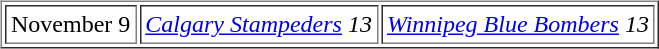<table cellspacing="10">
<tr>
<td valign="top"><br><table cellpadding="3" border="1">
<tr>
<td>November 9</td>
<td><em><a href='#'>Calgary Stampeders</a> 13</em></td>
<td><em><a href='#'>Winnipeg Blue Bombers</a> 13</em></td>
</tr>
</table>
</td>
</tr>
</table>
